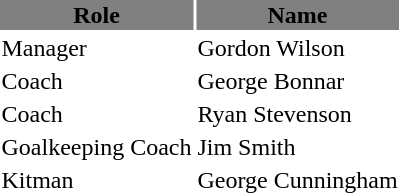<table class="toccolours">
<tr>
<th style="background:grey;">Role</th>
<th style="background:grey;">Name</th>
</tr>
<tr>
<td>Manager</td>
<td> Gordon Wilson</td>
</tr>
<tr>
<td>Coach</td>
<td> George Bonnar</td>
</tr>
<tr>
<td>Coach</td>
<td> Ryan Stevenson</td>
</tr>
<tr>
<td>Goalkeeping Coach</td>
<td> Jim Smith</td>
</tr>
<tr>
<td>Kitman</td>
<td> George Cunningham</td>
</tr>
</table>
